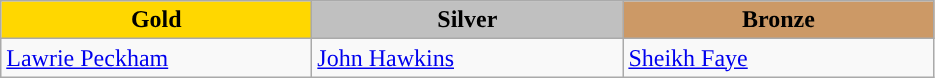<table class="wikitable">
<tr>
<th scope=col style="background-color:gold; width:200px;">Gold</th>
<th scope=col style="background-color:silver; width:200px;">Silver</th>
<th scope=col style="background-color:#cc9966; width:200px;">Bronze</th>
</tr>
<tr>
<td><a href='#'>Lawrie Peckham</a><br><em></em></td>
<td><a href='#'>John Hawkins</a><br><em></em></td>
<td><a href='#'>Sheikh Faye</a><br><em></em></td>
</tr>
</table>
